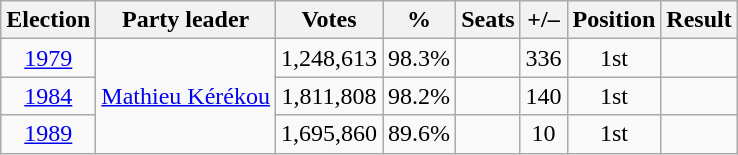<table class=wikitable style=text-align:center>
<tr>
<th>Election</th>
<th>Party leader</th>
<th>Votes</th>
<th>%</th>
<th>Seats</th>
<th>+/–</th>
<th>Position</th>
<th>Result</th>
</tr>
<tr>
<td><a href='#'>1979</a></td>
<td rowspan=3><a href='#'>Mathieu Kérékou</a></td>
<td>1,248,613</td>
<td>98.3%</td>
<td></td>
<td> 336</td>
<td> 1st</td>
<td></td>
</tr>
<tr>
<td><a href='#'>1984</a></td>
<td>1,811,808</td>
<td>98.2%</td>
<td></td>
<td> 140</td>
<td> 1st</td>
<td></td>
</tr>
<tr>
<td><a href='#'>1989</a></td>
<td>1,695,860</td>
<td>89.6%</td>
<td></td>
<td> 10</td>
<td> 1st</td>
<td></td>
</tr>
</table>
